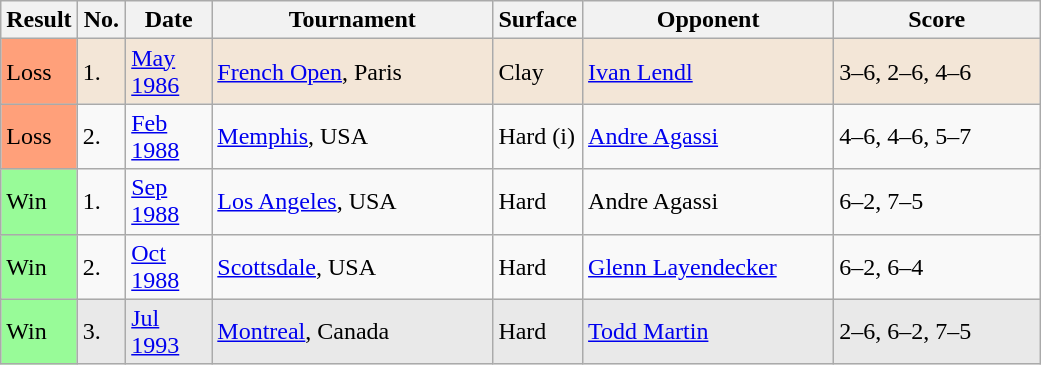<table class="sortable wikitable">
<tr>
<th style="width:40px">Result</th>
<th style="width:25px">No.</th>
<th style="width:50px">Date</th>
<th style="width:180px">Tournament</th>
<th style="width:50px">Surface</th>
<th style="width:160px">Opponent</th>
<th style="width:130px" class="unsortable">Score</th>
</tr>
<tr style="background:#f3e6d7;">
<td style="background:#ffa07a;">Loss</td>
<td>1.</td>
<td><a href='#'>May 1986</a></td>
<td><a href='#'>French Open</a>, Paris</td>
<td>Clay</td>
<td> <a href='#'>Ivan Lendl</a></td>
<td>3–6, 2–6, 4–6</td>
</tr>
<tr>
<td style="background:#ffa07a;">Loss</td>
<td>2.</td>
<td><a href='#'>Feb 1988</a></td>
<td><a href='#'>Memphis</a>, USA</td>
<td>Hard (i)</td>
<td> <a href='#'>Andre Agassi</a></td>
<td>4–6, 4–6, 5–7</td>
</tr>
<tr>
<td style="background:#98fb98;">Win</td>
<td>1.</td>
<td><a href='#'>Sep 1988</a></td>
<td><a href='#'>Los Angeles</a>, USA</td>
<td>Hard</td>
<td> Andre Agassi</td>
<td>6–2, 7–5</td>
</tr>
<tr>
<td style="background:#98fb98;">Win</td>
<td>2.</td>
<td><a href='#'>Oct 1988</a></td>
<td><a href='#'>Scottsdale</a>, USA</td>
<td>Hard</td>
<td> <a href='#'>Glenn Layendecker</a></td>
<td>6–2, 6–4</td>
</tr>
<tr style="background:#e9e9e9;">
<td style="background:#98fb98;">Win</td>
<td>3.</td>
<td><a href='#'>Jul 1993</a></td>
<td><a href='#'>Montreal</a>, Canada</td>
<td>Hard</td>
<td> <a href='#'>Todd Martin</a></td>
<td>2–6, 6–2, 7–5</td>
</tr>
</table>
